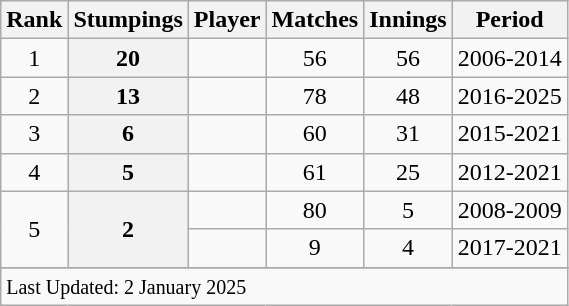<table class="wikitable plainrowheaders sortable">
<tr>
<th scope=col>Rank</th>
<th scope=col>Stumpings</th>
<th scope=col>Player</th>
<th scope=col>Matches</th>
<th scope=col>Innings</th>
<th scope=col>Period</th>
</tr>
<tr>
<td align=center>1</td>
<th scope=row style=text-align:center;>20</th>
<td></td>
<td align=center>56</td>
<td align=center>56</td>
<td>2006-2014</td>
</tr>
<tr>
<td align=center>2</td>
<th scope=row style=text-align:center;>13</th>
<td> </td>
<td align=center>78</td>
<td align="center">48</td>
<td>2016-2025</td>
</tr>
<tr>
<td align=center>3</td>
<th scope=row style=text-align:center;>6</th>
<td> </td>
<td align=center>60</td>
<td align=center>31</td>
<td>2015-2021</td>
</tr>
<tr>
<td align=center>4</td>
<th scope=row style=text-align:center;>5</th>
<td> </td>
<td align=center>61</td>
<td align=center>25</td>
<td>2012-2021</td>
</tr>
<tr>
<td align=center rowspan=2>5</td>
<th scope=row style=text-align:center; rowspan=2>2</th>
<td></td>
<td align=center>80</td>
<td align=center>5</td>
<td>2008-2009</td>
</tr>
<tr>
<td> </td>
<td align=center>9</td>
<td align=center>4</td>
<td>2017-2021</td>
</tr>
<tr>
</tr>
<tr class=sortbottom>
<td colspan=6><small>Last Updated: 2 January 2025</small></td>
</tr>
</table>
